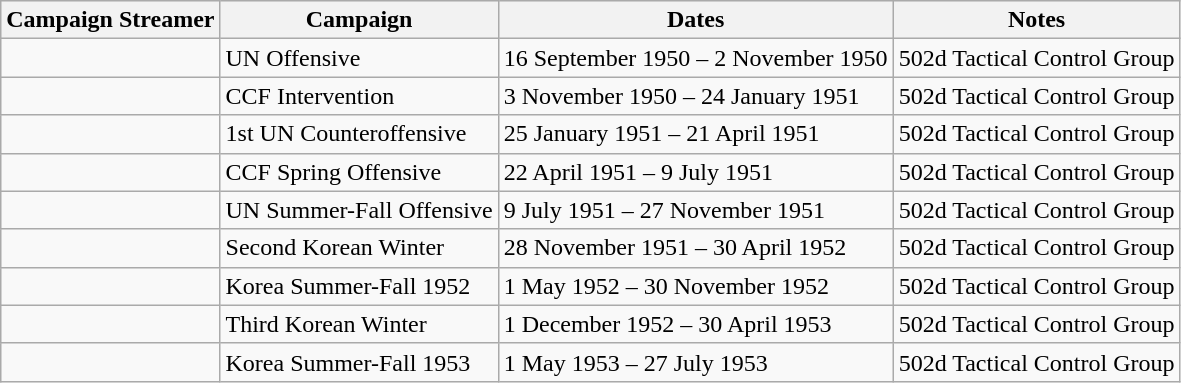<table class="wikitable">
<tr style="background:#efefef;">
<th>Campaign Streamer</th>
<th>Campaign</th>
<th>Dates</th>
<th>Notes</th>
</tr>
<tr>
<td></td>
<td>UN Offensive</td>
<td>16 September 1950 – 2 November 1950</td>
<td>502d Tactical Control Group</td>
</tr>
<tr>
<td></td>
<td>CCF Intervention</td>
<td>3 November 1950 – 24 January 1951</td>
<td>502d Tactical Control Group</td>
</tr>
<tr>
<td></td>
<td>1st UN Counteroffensive</td>
<td>25 January 1951 – 21 April 1951</td>
<td>502d Tactical Control Group</td>
</tr>
<tr>
<td></td>
<td>CCF Spring Offensive</td>
<td>22 April 1951 – 9 July 1951</td>
<td>502d Tactical Control Group</td>
</tr>
<tr>
<td></td>
<td>UN Summer-Fall Offensive</td>
<td>9 July 1951 – 27 November 1951</td>
<td>502d Tactical Control Group</td>
</tr>
<tr>
<td></td>
<td>Second Korean Winter</td>
<td>28 November 1951 – 30 April 1952</td>
<td>502d Tactical Control Group</td>
</tr>
<tr>
<td></td>
<td>Korea Summer-Fall 1952</td>
<td>1 May 1952 – 30 November 1952</td>
<td>502d Tactical Control Group</td>
</tr>
<tr>
<td></td>
<td>Third Korean Winter</td>
<td>1 December 1952 – 30 April 1953</td>
<td>502d Tactical Control Group</td>
</tr>
<tr>
<td></td>
<td>Korea Summer-Fall 1953</td>
<td>1 May 1953 – 27 July 1953</td>
<td>502d Tactical Control Group</td>
</tr>
</table>
